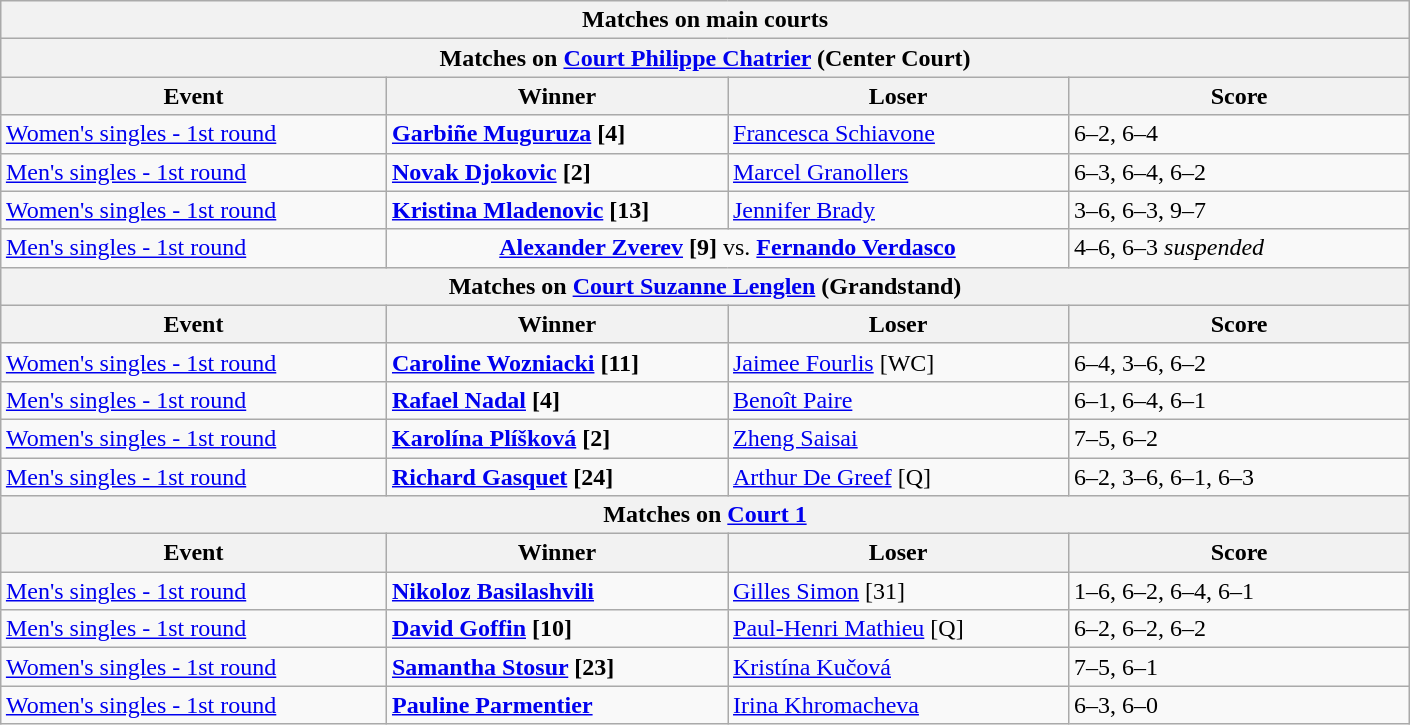<table class="wikitable collapsible uncollapsed" style=margin:auto>
<tr>
<th colspan=4 style=white-space:nowrap>Matches on main courts</th>
</tr>
<tr>
<th colspan=4><strong>Matches on <a href='#'>Court Philippe Chatrier</a> (Center Court)</strong></th>
</tr>
<tr>
<th width=250>Event</th>
<th width=220>Winner</th>
<th width=220>Loser</th>
<th width=220>Score</th>
</tr>
<tr>
<td><a href='#'>Women's singles - 1st round</a></td>
<td> <strong><a href='#'>Garbiñe Muguruza</a> [4]</strong></td>
<td> <a href='#'>Francesca Schiavone</a></td>
<td>6–2, 6–4</td>
</tr>
<tr>
<td><a href='#'>Men's singles - 1st round</a></td>
<td> <strong><a href='#'>Novak Djokovic</a> [2]</strong></td>
<td> <a href='#'>Marcel Granollers</a></td>
<td>6–3, 6–4, 6–2</td>
</tr>
<tr>
<td><a href='#'>Women's singles - 1st round</a></td>
<td> <strong><a href='#'>Kristina Mladenovic</a> [13]</strong></td>
<td> <a href='#'>Jennifer Brady</a></td>
<td>3–6, 6–3, 9–7</td>
</tr>
<tr>
<td><a href='#'>Men's singles - 1st round</a></td>
<td colspan="2" align="center"> <strong><a href='#'>Alexander Zverev</a> [9]</strong> vs.  <strong><a href='#'>Fernando Verdasco</a></strong></td>
<td>4–6, 6–3 <em>suspended</em></td>
</tr>
<tr>
<th colspan=4><strong>Matches on <a href='#'>Court Suzanne Lenglen</a> (Grandstand)</strong></th>
</tr>
<tr>
<th width=250>Event</th>
<th width=220>Winner</th>
<th width=220>Loser</th>
<th width=220>Score</th>
</tr>
<tr>
<td><a href='#'>Women's singles - 1st round</a></td>
<td> <strong><a href='#'>Caroline Wozniacki</a> [11]</strong></td>
<td> <a href='#'>Jaimee Fourlis</a> [WC]</td>
<td>6–4, 3–6, 6–2</td>
</tr>
<tr>
<td><a href='#'>Men's singles - 1st round</a></td>
<td> <strong><a href='#'>Rafael Nadal</a> [4]</strong></td>
<td> <a href='#'>Benoît Paire</a></td>
<td>6–1, 6–4, 6–1</td>
</tr>
<tr>
<td><a href='#'>Women's singles - 1st round</a></td>
<td> <strong><a href='#'>Karolína Plíšková</a> [2]</strong></td>
<td> <a href='#'>Zheng Saisai</a></td>
<td>7–5, 6–2</td>
</tr>
<tr>
<td><a href='#'>Men's singles - 1st round</a></td>
<td> <strong><a href='#'>Richard Gasquet</a> [24]</strong></td>
<td> <a href='#'>Arthur De Greef</a> [Q]</td>
<td>6–2, 3–6, 6–1, 6–3</td>
</tr>
<tr>
<th colspan=4><strong>Matches on <a href='#'>Court 1</a></strong></th>
</tr>
<tr>
<th width=250>Event</th>
<th width=220>Winner</th>
<th width=220>Loser</th>
<th width=220>Score</th>
</tr>
<tr>
<td><a href='#'>Men's singles - 1st round</a></td>
<td> <strong><a href='#'>Nikoloz Basilashvili</a></strong></td>
<td> <a href='#'>Gilles Simon</a> [31]</td>
<td>1–6, 6–2, 6–4, 6–1</td>
</tr>
<tr>
<td><a href='#'>Men's singles - 1st round</a></td>
<td> <strong><a href='#'>David Goffin</a> [10]</strong></td>
<td> <a href='#'>Paul-Henri Mathieu</a> [Q]</td>
<td>6–2, 6–2, 6–2</td>
</tr>
<tr>
<td><a href='#'>Women's singles - 1st round</a></td>
<td> <strong><a href='#'>Samantha Stosur</a> [23]</strong></td>
<td> <a href='#'>Kristína Kučová</a></td>
<td>7–5, 6–1</td>
</tr>
<tr>
<td><a href='#'>Women's singles - 1st round</a></td>
<td> <strong><a href='#'>Pauline Parmentier</a></strong></td>
<td> <a href='#'>Irina Khromacheva</a></td>
<td>6–3, 6–0</td>
</tr>
</table>
